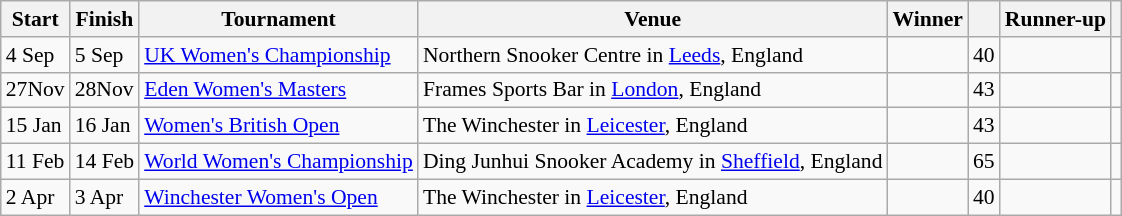<table class="wikitable" style="font-size: 90%">
<tr>
<th>Start</th>
<th>Finish</th>
<th>Tournament</th>
<th>Venue</th>
<th>Winner</th>
<th></th>
<th>Runner-up</th>
<th></th>
</tr>
<tr>
<td>4 Sep</td>
<td>5 Sep</td>
<td><a href='#'>UK Women's Championship</a></td>
<td>Northern Snooker Centre in <a href='#'>Leeds</a>, England</td>
<td></td>
<td style="text-align:center;">40</td>
<td></td>
<td style="text-align:center;"></td>
</tr>
<tr>
<td>27Nov</td>
<td>28Nov</td>
<td><a href='#'>Eden Women's Masters</a></td>
<td>Frames Sports Bar in <a href='#'>London</a>, England</td>
<td></td>
<td style="text-align:center;">43</td>
<td></td>
<td style="text-align:center;"></td>
</tr>
<tr>
<td>15 Jan</td>
<td>16 Jan</td>
<td><a href='#'>Women's British Open</a></td>
<td>The Winchester in <a href='#'>Leicester</a>, England</td>
<td></td>
<td style="text-align:center;">43</td>
<td></td>
<td style="text-align:center;"></td>
</tr>
<tr>
<td>11 Feb</td>
<td>14 Feb</td>
<td><a href='#'>World Women's Championship</a></td>
<td>Ding Junhui Snooker Academy in <a href='#'>Sheffield</a>, England</td>
<td></td>
<td style="text-align:center;">65</td>
<td></td>
<td style="text-align:center;"></td>
</tr>
<tr>
<td>2 Apr</td>
<td>3 Apr</td>
<td><a href='#'>Winchester Women's Open</a></td>
<td>The Winchester in <a href='#'>Leicester</a>, England</td>
<td></td>
<td style="text-align:center;">40</td>
<td></td>
<td style="text-align:center;"></td>
</tr>
</table>
